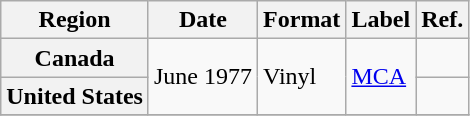<table class="wikitable plainrowheaders">
<tr>
<th scope="col">Region</th>
<th scope="col">Date</th>
<th scope="col">Format</th>
<th scope="col">Label</th>
<th scope="col">Ref.</th>
</tr>
<tr>
<th scope="row">Canada</th>
<td rowspan="2">June 1977</td>
<td rowspan="2">Vinyl</td>
<td rowspan="2"><a href='#'>MCA</a></td>
<td></td>
</tr>
<tr>
<th scope="row">United States</th>
<td></td>
</tr>
<tr>
</tr>
</table>
